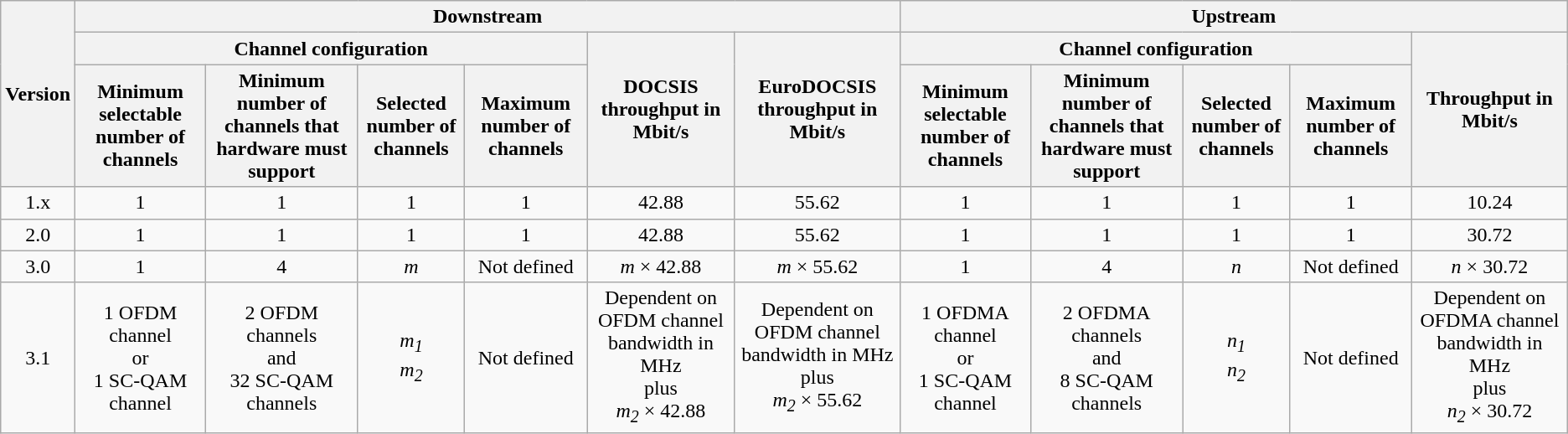<table class="wikitable" style="text-align:center" border="1">
<tr>
<th rowspan="3">Version</th>
<th colspan="6">Downstream</th>
<th colspan="5">Upstream</th>
</tr>
<tr>
<th colspan="4">Channel configuration</th>
<th rowspan="2">DOCSIS throughput in Mbit/s</th>
<th rowspan="2">EuroDOCSIS throughput in Mbit/s</th>
<th colspan="4">Channel configuration</th>
<th rowspan="2">Throughput in Mbit/s</th>
</tr>
<tr>
<th>Minimum selectable number of channels</th>
<th>Minimum number of channels that hardware must support</th>
<th>Selected number of channels</th>
<th>Maximum number of channels</th>
<th>Minimum selectable number of channels</th>
<th>Minimum number of channels that hardware must support</th>
<th>Selected number of channels</th>
<th>Maximum number of channels</th>
</tr>
<tr>
<td>1.x</td>
<td>1</td>
<td>1</td>
<td>1</td>
<td>1</td>
<td>42.88</td>
<td>55.62</td>
<td>1</td>
<td>1</td>
<td>1</td>
<td>1</td>
<td>10.24</td>
</tr>
<tr>
<td>2.0</td>
<td>1</td>
<td>1</td>
<td>1</td>
<td>1</td>
<td>42.88</td>
<td>55.62</td>
<td>1</td>
<td>1</td>
<td>1</td>
<td>1</td>
<td>30.72</td>
</tr>
<tr>
<td>3.0</td>
<td>1</td>
<td>4</td>
<td><em>m</em></td>
<td>Not defined</td>
<td><em>m</em> × 42.88</td>
<td><em>m</em> × 55.62</td>
<td>1</td>
<td>4</td>
<td><em>n</em></td>
<td>Not defined</td>
<td><em>n</em> × 30.72</td>
</tr>
<tr>
<td>3.1</td>
<td>1 OFDM channel <br>or<br>1 SC-QAM channel</td>
<td>2 OFDM channels<br>and<br>32 SC-QAM channels</td>
<td><em>m<sub>1</sub></em><br><em>m<sub>2</sub></em></td>
<td>Not defined</td>
<td>Dependent on OFDM channel bandwidth in MHz<br>plus<br><em>m<sub>2</sub></em> × 42.88</td>
<td>Dependent on OFDM channel bandwidth in MHz<br>plus<br><em>m<sub>2</sub></em> × 55.62</td>
<td>1 OFDMA channel<br>or<br>1 SC-QAM channel</td>
<td>2 OFDMA channels<br>and<br>8 SC-QAM channels</td>
<td><em>n<sub>1</sub></em><br><em>n<sub>2</sub></em></td>
<td>Not defined</td>
<td>Dependent on OFDMA channel bandwidth in MHz<br>plus<br><em>n<sub>2</sub></em> × 30.72</td>
</tr>
</table>
